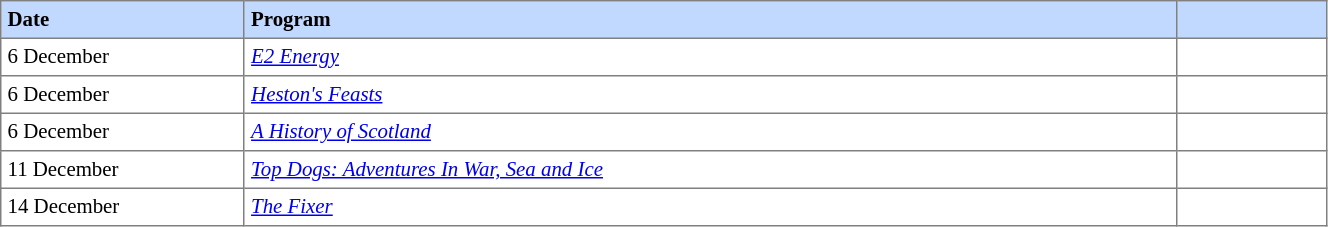<table border="1" cellpadding="4" cellspacing="0"  style="text-align:left; font-size:87%; border-collapse:collapse; width:70%;">
<tr style="background:#C1D8FF;">
<th width=6%>Date</th>
<th style="width:25%;">Program</th>
<th width=4%></th>
</tr>
<tr>
<td>6 December</td>
<td><em><a href='#'>E2 Energy</a></em></td>
<td></td>
</tr>
<tr>
<td>6 December</td>
<td><em><a href='#'>Heston's Feasts</a></em></td>
<td></td>
</tr>
<tr>
<td>6 December</td>
<td><em><a href='#'>A History of Scotland</a></em></td>
<td></td>
</tr>
<tr>
<td>11 December</td>
<td><em><a href='#'>Top Dogs: Adventures In War, Sea and Ice</a></em></td>
<td></td>
</tr>
<tr>
<td>14 December</td>
<td><em><a href='#'>The Fixer</a></em></td>
<td></td>
</tr>
</table>
